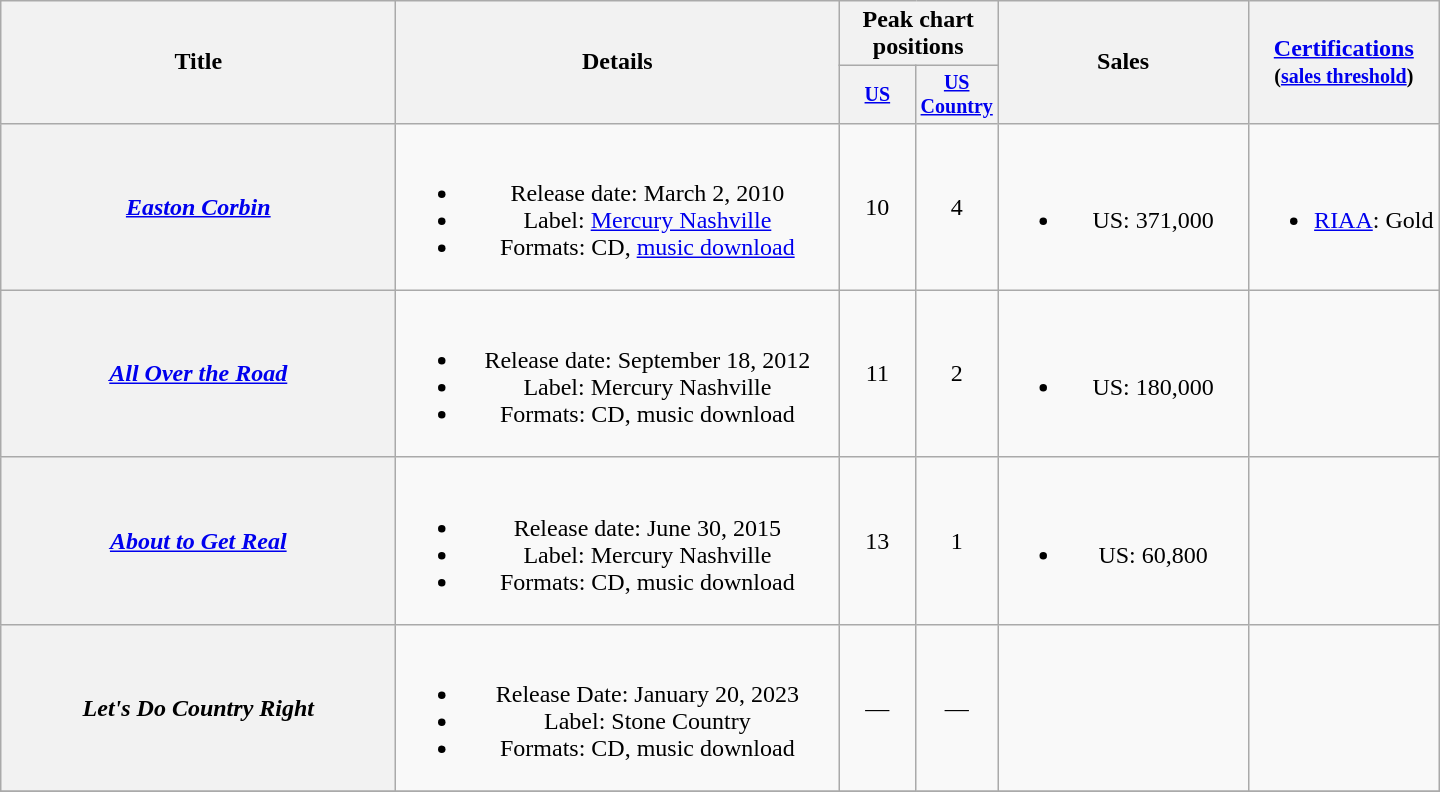<table class="wikitable plainrowheaders" style="text-align:center;">
<tr>
<th rowspan="2" style="width:16em;">Title</th>
<th rowspan="2" style="width:18em;">Details</th>
<th colspan="2">Peak chart<br>positions</th>
<th rowspan="2" style="width:10em;">Sales</th>
<th rowspan="2"><a href='#'>Certifications</a><br><small>(<a href='#'>sales threshold</a>)</small></th>
</tr>
<tr style="font-size:smaller;">
<th width="45"><a href='#'>US</a><br></th>
<th width="45"><a href='#'>US Country</a><br></th>
</tr>
<tr>
<th scope="row"><em><a href='#'>Easton Corbin</a></em></th>
<td><br><ul><li>Release date: March 2, 2010</li><li>Label: <a href='#'>Mercury Nashville</a></li><li>Formats: CD, <a href='#'>music download</a></li></ul></td>
<td>10</td>
<td>4</td>
<td><br><ul><li>US: 371,000</li></ul></td>
<td><br><ul><li><a href='#'>RIAA</a>: Gold</li></ul></td>
</tr>
<tr>
<th scope="row"><em><a href='#'>All Over the Road</a></em></th>
<td><br><ul><li>Release date: September 18, 2012</li><li>Label: Mercury Nashville</li><li>Formats: CD, music download</li></ul></td>
<td>11</td>
<td>2</td>
<td><br><ul><li>US: 180,000</li></ul></td>
<td></td>
</tr>
<tr>
<th scope="row"><em><a href='#'>About to Get Real</a></em></th>
<td><br><ul><li>Release date: June 30, 2015</li><li>Label: Mercury Nashville</li><li>Formats: CD, music download</li></ul></td>
<td>13</td>
<td>1</td>
<td><br><ul><li>US: 60,800</li></ul></td>
<td></td>
</tr>
<tr>
<th scope="row"><em>Let's Do Country Right</em></th>
<td><br><ul><li>Release Date: January 20, 2023</li><li>Label: Stone Country</li><li>Formats: CD, music download</li></ul></td>
<td>—</td>
<td>—</td>
<td></td>
<td></td>
</tr>
<tr>
</tr>
</table>
